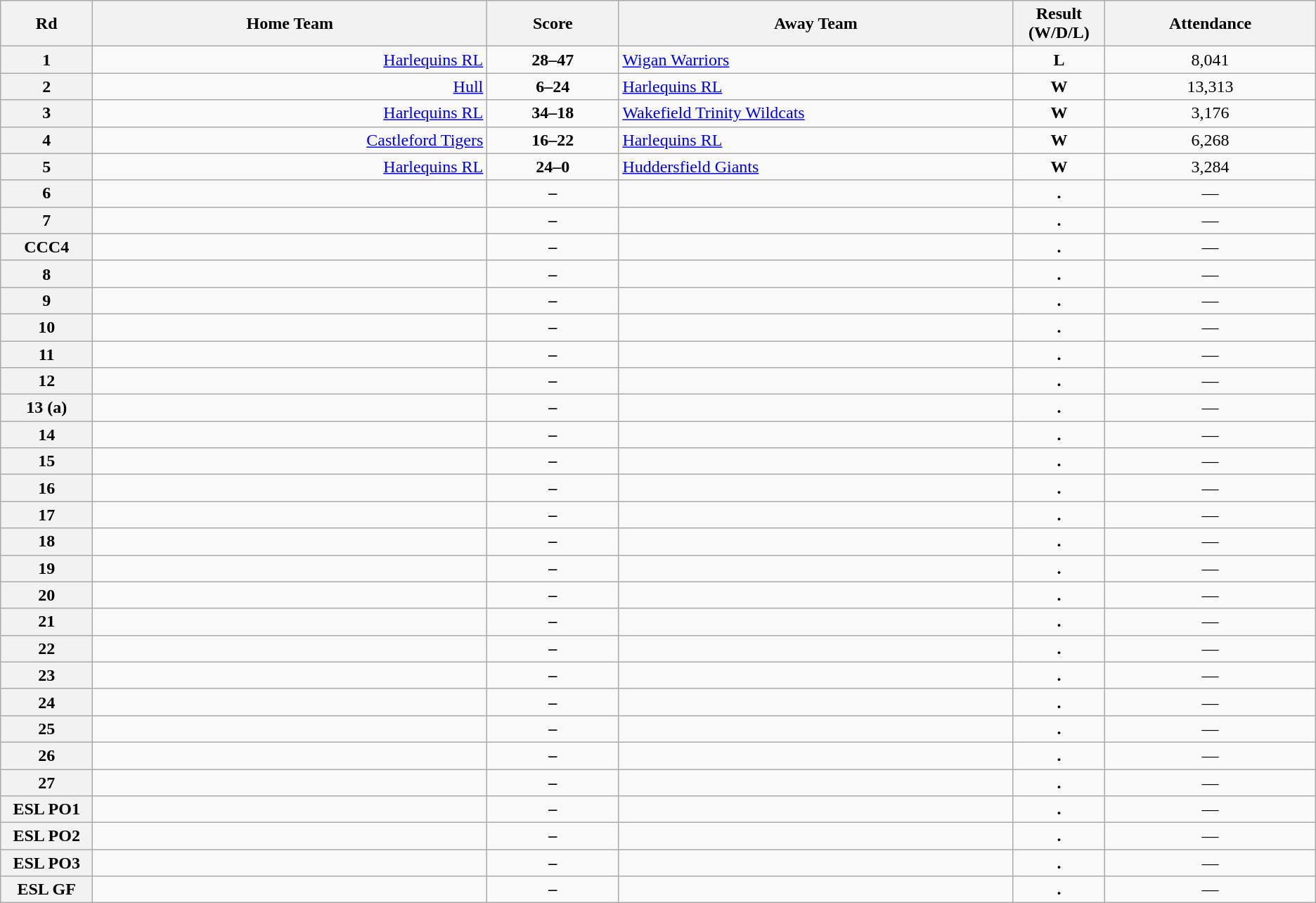<table class="wikitable" style="text-align:center">
<tr bgcolor="#EEEEEE">
<th width="7%" abbr="Ranked">Rd</th>
<th width="30%">Home Team</th>
<th width="10%">Score</th>
<th width="30%">Away Team</th>
<th width="7%" abbr="Win/Draw/Lose">Result (W/D/L)</th>
<th width="16%">Attendance</th>
</tr>
<tr>
<th>1</th>
<td style="text-align:right"><a href='#'>Harlequins RL</a></td>
<td><strong>28–47</strong></td>
<td style="text-align:left"><a href='#'>Wigan Warriors</a></td>
<td><strong>L</strong></td>
<td>8,041</td>
</tr>
<tr>
<th>2</th>
<td style="text-align:right"><a href='#'>Hull</a></td>
<td><strong>6–24</strong></td>
<td style="text-align:left"><a href='#'>Harlequins RL</a></td>
<td><strong>W</strong></td>
<td>13,313</td>
</tr>
<tr>
<th>3</th>
<td style="text-align:right"><a href='#'>Harlequins RL</a></td>
<td><strong>34–18</strong></td>
<td style="text-align:left"><a href='#'>Wakefield Trinity Wildcats</a></td>
<td><strong>W</strong></td>
<td>3,176</td>
</tr>
<tr>
<th>4</th>
<td style="text-align:right"><a href='#'>Castleford Tigers</a></td>
<td><strong>16–22</strong></td>
<td style="text-align:left"><a href='#'>Harlequins RL</a></td>
<td><strong>W</strong></td>
<td>6,268</td>
</tr>
<tr>
<th>5</th>
<td style="text-align:right"><a href='#'>Harlequins RL</a></td>
<td><strong>24–0</strong></td>
<td style="text-align:left"><a href='#'>Huddersfield Giants</a></td>
<td><strong>W</strong></td>
<td>3,284</td>
</tr>
<tr>
<th>6</th>
<td style="text-align:right"></td>
<td><strong>–</strong></td>
<td style="text-align:left"></td>
<td><strong>.</strong></td>
<td>—</td>
</tr>
<tr>
<th>7</th>
<td style="text-align:right"></td>
<td><strong>–</strong></td>
<td style="text-align:left"></td>
<td><strong>.</strong></td>
<td>—</td>
</tr>
<tr>
<th>CCC4</th>
<td style="text-align:right"></td>
<td><strong>–</strong></td>
<td style="text-align:left"></td>
<td><strong>.</strong></td>
<td>—</td>
</tr>
<tr>
<th>8</th>
<td style="text-align:right"></td>
<td><strong>–</strong></td>
<td style="text-align:left"></td>
<td><strong>.</strong></td>
<td>—</td>
</tr>
<tr>
<th>9</th>
<td style="text-align:right"></td>
<td><strong>–</strong></td>
<td style="text-align:left"></td>
<td><strong>.</strong></td>
<td>—</td>
</tr>
<tr>
<th>10</th>
<td style="text-align:right"></td>
<td><strong>–</strong></td>
<td style="text-align:left"></td>
<td><strong>.</strong></td>
<td>—</td>
</tr>
<tr>
<th>11</th>
<td style="text-align:right"></td>
<td><strong>–</strong></td>
<td style="text-align:left"></td>
<td><strong>.</strong></td>
<td>—</td>
</tr>
<tr>
<th>12</th>
<td style="text-align:right"></td>
<td><strong>–</strong></td>
<td style="text-align:left"></td>
<td><strong>.</strong></td>
<td>—</td>
</tr>
<tr>
<th>13 (a)</th>
<td style="text-align:right"></td>
<td><strong>–</strong></td>
<td style="text-align:left"></td>
<td><strong>.</strong></td>
<td>—</td>
</tr>
<tr>
<th>14</th>
<td style="text-align:right"></td>
<td><strong>–</strong></td>
<td style="text-align:left"></td>
<td><strong>.</strong></td>
<td>—</td>
</tr>
<tr>
<th>15</th>
<td style="text-align:right"></td>
<td><strong>–</strong></td>
<td style="text-align:left"></td>
<td><strong>.</strong></td>
<td>—</td>
</tr>
<tr>
<th>16</th>
<td style="text-align:right"></td>
<td><strong>–</strong></td>
<td style="text-align:left"></td>
<td><strong>.</strong></td>
<td>—</td>
</tr>
<tr>
<th>17</th>
<td style="text-align:right"></td>
<td><strong>–</strong></td>
<td style="text-align:left"></td>
<td><strong>.</strong></td>
<td>—</td>
</tr>
<tr>
<th>18</th>
<td style="text-align:right"></td>
<td><strong>–</strong></td>
<td style="text-align:left"></td>
<td><strong>.</strong></td>
<td>—</td>
</tr>
<tr>
<th>19</th>
<td style="text-align:right"></td>
<td><strong>–</strong></td>
<td style="text-align:left"></td>
<td><strong>.</strong></td>
<td>—</td>
</tr>
<tr>
<th>20</th>
<td style="text-align:right"></td>
<td><strong>–</strong></td>
<td style="text-align:left"></td>
<td><strong>.</strong></td>
<td>—</td>
</tr>
<tr>
<th>21</th>
<td style="text-align:right"></td>
<td><strong>–</strong></td>
<td style="text-align:left"></td>
<td><strong>.</strong></td>
<td>—</td>
</tr>
<tr>
<th>22</th>
<td style="text-align:right"></td>
<td><strong>–</strong></td>
<td style="text-align:left"></td>
<td><strong>.</strong></td>
<td>—</td>
</tr>
<tr>
<th>23</th>
<td style="text-align:right"></td>
<td><strong>–</strong></td>
<td style="text-align:left"></td>
<td><strong>.</strong></td>
<td>—</td>
</tr>
<tr>
<th>24</th>
<td style="text-align:right"></td>
<td><strong>–</strong></td>
<td style="text-align:left"></td>
<td><strong>.</strong></td>
<td>—</td>
</tr>
<tr>
<th>25</th>
<td style="text-align:right"></td>
<td><strong>–</strong></td>
<td style="text-align:left"></td>
<td><strong>.</strong></td>
<td>—</td>
</tr>
<tr>
<th>26</th>
<td style="text-align:right"></td>
<td><strong>–</strong></td>
<td style="text-align:left"></td>
<td><strong>.</strong></td>
<td>—</td>
</tr>
<tr>
<th>27</th>
<td style="text-align:right"></td>
<td><strong>–</strong></td>
<td style="text-align:left"></td>
<td><strong>.</strong></td>
<td>—</td>
</tr>
<tr>
<th>ESL PO1</th>
<td style="text-align:right"></td>
<td><strong>–</strong></td>
<td style="text-align:left"></td>
<td><strong>.</strong></td>
<td>—</td>
</tr>
<tr>
<th>ESL PO2</th>
<td style="text-align:right"></td>
<td><strong>–</strong></td>
<td style="text-align:left"></td>
<td><strong>.</strong></td>
<td>—</td>
</tr>
<tr>
<th>ESL PO3</th>
<td style="text-align:right"></td>
<td><strong>–</strong></td>
<td style="text-align:left"></td>
<td><strong>.</strong></td>
<td>—</td>
</tr>
<tr>
<th>ESL GF</th>
<td style="text-align:right"></td>
<td><strong>–</strong></td>
<td style="text-align:left"></td>
<td><strong>.</strong></td>
<td>—</td>
</tr>
</table>
